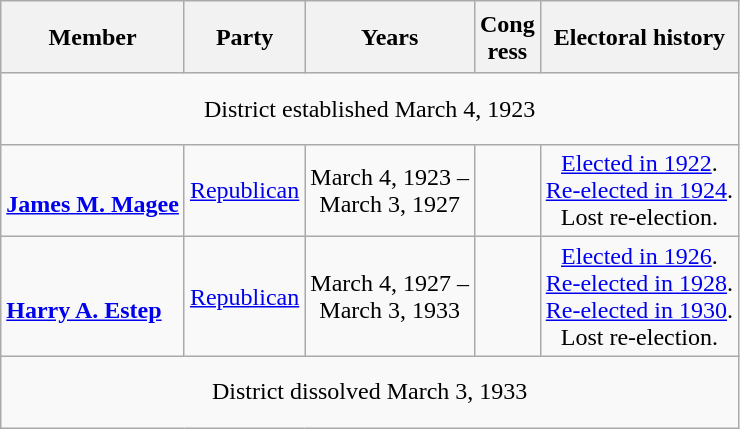<table class=wikitable style="text-align:center">
<tr style="height:3em">
<th>Member</th>
<th>Party</th>
<th>Years</th>
<th>Cong<br>ress</th>
<th>Electoral history</th>
</tr>
<tr style="height:3em">
<td colspan=5>District established March 4, 1923</td>
</tr>
<tr style="height:3em">
<td align=left><br><strong><a href='#'>James M. Magee</a></strong><br></td>
<td><a href='#'>Republican</a></td>
<td nowrap>March 4, 1923 –<br>March 3, 1927</td>
<td></td>
<td><a href='#'>Elected in 1922</a>.<br><a href='#'>Re-elected in 1924</a>.<br>Lost re-election.</td>
</tr>
<tr style="height:3em">
<td align=left><br><strong><a href='#'>Harry A. Estep</a></strong><br></td>
<td><a href='#'>Republican</a></td>
<td nowrap>March 4, 1927 –<br>March 3, 1933</td>
<td></td>
<td><a href='#'>Elected in 1926</a>.<br><a href='#'>Re-elected in 1928</a>.<br><a href='#'>Re-elected in 1930</a>.<br>Lost re-election.</td>
</tr>
<tr style="height:3em">
<td colspan=5>District dissolved March 3, 1933</td>
</tr>
</table>
